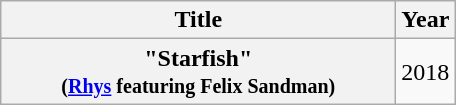<table class="wikitable plainrowheaders" style="text-align:center;">
<tr>
<th scope="col" style="width:16em;">Title</th>
<th scope="col" style="width:1em;">Year</th>
</tr>
<tr>
<th scope="row">"Starfish" <br><small>(<a href='#'>Rhys</a> featuring Felix Sandman)</small></th>
<td>2018</td>
</tr>
</table>
